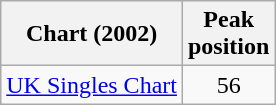<table class="wikitable">
<tr>
<th>Chart (2002)</th>
<th>Peak<br>position</th>
</tr>
<tr>
<td><a href='#'>UK Singles Chart</a></td>
<td align="center">56</td>
</tr>
</table>
